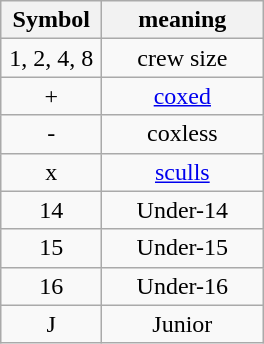<table class="wikitable" style="text-align:center">
<tr>
<th width=60>Symbol</th>
<th width=100>meaning</th>
</tr>
<tr>
<td>1, 2, 4, 8</td>
<td>crew size</td>
</tr>
<tr>
<td>+</td>
<td><a href='#'>coxed</a></td>
</tr>
<tr>
<td>-</td>
<td>coxless</td>
</tr>
<tr>
<td>x</td>
<td><a href='#'>sculls</a></td>
</tr>
<tr>
<td>14</td>
<td>Under-14</td>
</tr>
<tr>
<td>15</td>
<td>Under-15</td>
</tr>
<tr>
<td>16</td>
<td>Under-16</td>
</tr>
<tr>
<td>J</td>
<td>Junior</td>
</tr>
</table>
